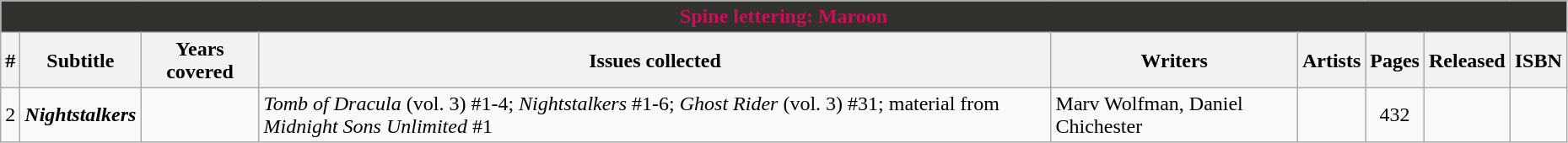<table class="wikitable sortable" width=98%>
<tr>
<th colspan=9 style="background-color: #31312D; color: #CA0F58;">Spine lettering: Maroon</th>
</tr>
<tr>
<th class="unsortable">#</th>
<th class="unsortable">Subtitle</th>
<th>Years covered</th>
<th class="unsortable">Issues collected</th>
<th class="unsortable">Writers</th>
<th class="unsortable">Artists</th>
<th class="unsortable">Pages</th>
<th>Released</th>
<th class="unsortable">ISBN</th>
</tr>
<tr>
<td>2</td>
<td><strong><em>Nightstalkers</em></strong></td>
<td></td>
<td><em>Tomb of Dracula</em> (vol. 3) #1-4; <em>Nightstalkers</em> #1-6; <em>Ghost Rider</em> (vol. 3) #31; material from <em>Midnight Sons Unlimited</em> #1</td>
<td>Marv Wolfman, Daniel Chichester</td>
<td> </td>
<td style="text-align: center;">432</td>
<td></td>
<td></td>
</tr>
</table>
